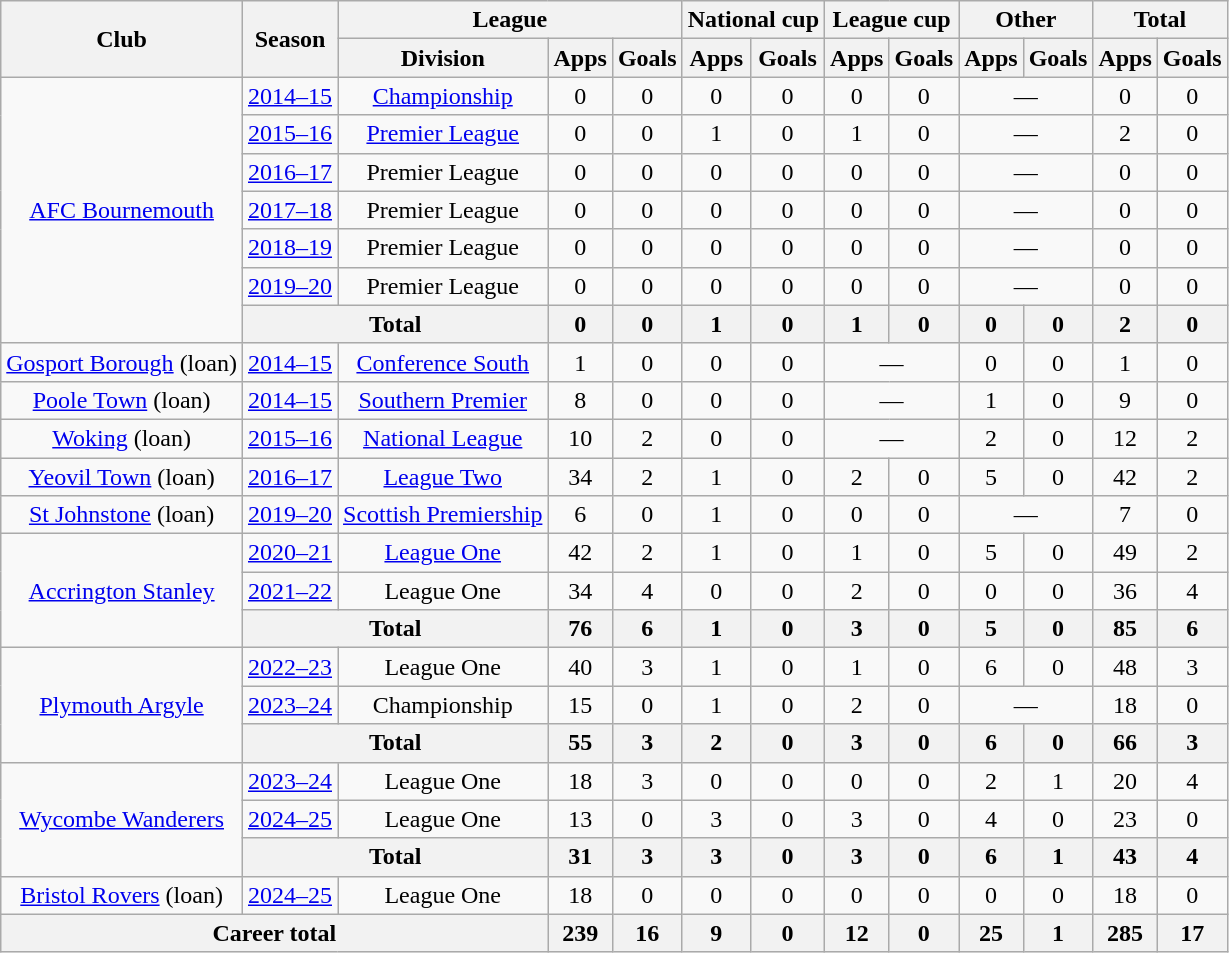<table class="wikitable" style="text-align:center">
<tr>
<th rowspan="2">Club</th>
<th rowspan="2">Season</th>
<th colspan="3">League</th>
<th colspan="2">National cup</th>
<th colspan="2">League cup</th>
<th colspan="2">Other</th>
<th colspan="2">Total</th>
</tr>
<tr>
<th>Division</th>
<th>Apps</th>
<th>Goals</th>
<th>Apps</th>
<th>Goals</th>
<th>Apps</th>
<th>Goals</th>
<th>Apps</th>
<th>Goals</th>
<th>Apps</th>
<th>Goals</th>
</tr>
<tr>
<td rowspan=7><a href='#'>AFC Bournemouth</a></td>
<td><a href='#'>2014–15</a></td>
<td><a href='#'>Championship</a></td>
<td>0</td>
<td>0</td>
<td>0</td>
<td>0</td>
<td>0</td>
<td>0</td>
<td colspan="2">—</td>
<td>0</td>
<td>0</td>
</tr>
<tr>
<td><a href='#'>2015–16</a></td>
<td><a href='#'>Premier League</a></td>
<td>0</td>
<td>0</td>
<td>1</td>
<td>0</td>
<td>1</td>
<td>0</td>
<td colspan="2">—</td>
<td>2</td>
<td>0</td>
</tr>
<tr>
<td><a href='#'>2016–17</a></td>
<td>Premier League</td>
<td>0</td>
<td>0</td>
<td>0</td>
<td>0</td>
<td>0</td>
<td>0</td>
<td colspan="2">—</td>
<td>0</td>
<td>0</td>
</tr>
<tr>
<td><a href='#'>2017–18</a></td>
<td>Premier League</td>
<td>0</td>
<td>0</td>
<td>0</td>
<td>0</td>
<td>0</td>
<td>0</td>
<td colspan="2">—</td>
<td>0</td>
<td>0</td>
</tr>
<tr>
<td><a href='#'>2018–19</a></td>
<td>Premier League</td>
<td>0</td>
<td>0</td>
<td>0</td>
<td>0</td>
<td>0</td>
<td>0</td>
<td colspan="2">—</td>
<td>0</td>
<td>0</td>
</tr>
<tr>
<td><a href='#'>2019–20</a></td>
<td>Premier League</td>
<td>0</td>
<td>0</td>
<td>0</td>
<td>0</td>
<td>0</td>
<td>0</td>
<td colspan="2">—</td>
<td>0</td>
<td>0</td>
</tr>
<tr>
<th colspan=2>Total</th>
<th>0</th>
<th>0</th>
<th>1</th>
<th>0</th>
<th>1</th>
<th>0</th>
<th>0</th>
<th>0</th>
<th>2</th>
<th>0</th>
</tr>
<tr>
<td><a href='#'>Gosport Borough</a> (loan)</td>
<td><a href='#'>2014–15</a></td>
<td><a href='#'>Conference South</a></td>
<td>1</td>
<td>0</td>
<td>0</td>
<td>0</td>
<td colspan="2">—</td>
<td>0</td>
<td>0</td>
<td>1</td>
<td>0</td>
</tr>
<tr>
<td><a href='#'>Poole Town</a> (loan)</td>
<td><a href='#'>2014–15</a></td>
<td><a href='#'>Southern Premier</a></td>
<td>8</td>
<td>0</td>
<td>0</td>
<td>0</td>
<td colspan="2">—</td>
<td>1</td>
<td>0</td>
<td>9</td>
<td>0</td>
</tr>
<tr>
<td><a href='#'>Woking</a> (loan)</td>
<td><a href='#'>2015–16</a></td>
<td><a href='#'>National League</a></td>
<td>10</td>
<td>2</td>
<td>0</td>
<td>0</td>
<td colspan="2">—</td>
<td>2</td>
<td>0</td>
<td>12</td>
<td>2</td>
</tr>
<tr>
<td><a href='#'>Yeovil Town</a> (loan)</td>
<td><a href='#'>2016–17</a></td>
<td><a href='#'>League Two</a></td>
<td>34</td>
<td>2</td>
<td>1</td>
<td>0</td>
<td>2</td>
<td>0</td>
<td>5</td>
<td>0</td>
<td>42</td>
<td>2</td>
</tr>
<tr>
<td><a href='#'>St Johnstone</a> (loan)</td>
<td><a href='#'>2019–20</a></td>
<td><a href='#'>Scottish Premiership</a></td>
<td>6</td>
<td>0</td>
<td>1</td>
<td>0</td>
<td>0</td>
<td>0</td>
<td colspan="2">—</td>
<td>7</td>
<td>0</td>
</tr>
<tr>
<td rowspan="3"><a href='#'>Accrington Stanley</a></td>
<td><a href='#'>2020–21</a></td>
<td><a href='#'>League One</a></td>
<td>42</td>
<td>2</td>
<td>1</td>
<td>0</td>
<td>1</td>
<td>0</td>
<td>5</td>
<td>0</td>
<td>49</td>
<td>2</td>
</tr>
<tr>
<td><a href='#'>2021–22</a></td>
<td>League One</td>
<td>34</td>
<td>4</td>
<td>0</td>
<td>0</td>
<td>2</td>
<td>0</td>
<td>0</td>
<td>0</td>
<td>36</td>
<td>4</td>
</tr>
<tr>
<th colspan="2">Total</th>
<th>76</th>
<th>6</th>
<th>1</th>
<th>0</th>
<th>3</th>
<th>0</th>
<th>5</th>
<th>0</th>
<th>85</th>
<th>6</th>
</tr>
<tr>
<td rowspan="3"><a href='#'>Plymouth Argyle</a></td>
<td><a href='#'>2022–23</a></td>
<td>League One</td>
<td>40</td>
<td>3</td>
<td>1</td>
<td>0</td>
<td>1</td>
<td>0</td>
<td>6</td>
<td>0</td>
<td>48</td>
<td>3</td>
</tr>
<tr>
<td><a href='#'>2023–24</a></td>
<td>Championship</td>
<td>15</td>
<td>0</td>
<td>1</td>
<td>0</td>
<td>2</td>
<td>0</td>
<td colspan="2">—</td>
<td>18</td>
<td>0</td>
</tr>
<tr>
<th colspan="2">Total</th>
<th>55</th>
<th>3</th>
<th>2</th>
<th>0</th>
<th>3</th>
<th>0</th>
<th>6</th>
<th>0</th>
<th>66</th>
<th>3</th>
</tr>
<tr>
<td rowspan="3"><a href='#'>Wycombe Wanderers</a></td>
<td><a href='#'>2023–24</a></td>
<td>League One</td>
<td>18</td>
<td>3</td>
<td>0</td>
<td>0</td>
<td>0</td>
<td>0</td>
<td>2</td>
<td>1</td>
<td>20</td>
<td>4</td>
</tr>
<tr>
<td><a href='#'>2024–25</a></td>
<td>League One</td>
<td>13</td>
<td>0</td>
<td>3</td>
<td>0</td>
<td>3</td>
<td>0</td>
<td>4</td>
<td>0</td>
<td>23</td>
<td>0</td>
</tr>
<tr>
<th colspan="2">Total</th>
<th>31</th>
<th>3</th>
<th>3</th>
<th>0</th>
<th>3</th>
<th>0</th>
<th>6</th>
<th>1</th>
<th>43</th>
<th>4</th>
</tr>
<tr>
<td><a href='#'>Bristol Rovers</a> (loan)</td>
<td><a href='#'>2024–25</a></td>
<td>League One</td>
<td>18</td>
<td>0</td>
<td>0</td>
<td>0</td>
<td>0</td>
<td>0</td>
<td>0</td>
<td>0</td>
<td>18</td>
<td>0</td>
</tr>
<tr>
<th colspan="3">Career total</th>
<th>239</th>
<th>16</th>
<th>9</th>
<th>0</th>
<th>12</th>
<th>0</th>
<th>25</th>
<th>1</th>
<th>285</th>
<th>17</th>
</tr>
</table>
